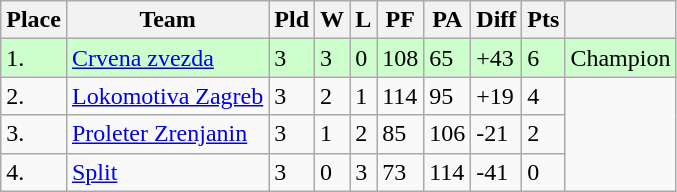<table class="wikitable">
<tr>
<th>Place</th>
<th>Team</th>
<th>Pld</th>
<th>W</th>
<th>L</th>
<th>PF</th>
<th>PA</th>
<th>Diff</th>
<th>Pts</th>
<th></th>
</tr>
<tr bgcolor=#ccffcc>
<td>1.</td>
<td><a href='#'>Crvena zvezda</a></td>
<td>3</td>
<td>3</td>
<td>0</td>
<td>108</td>
<td>65</td>
<td>+43</td>
<td>6</td>
<td rowspan="1">Champion</td>
</tr>
<tr>
<td>2.</td>
<td><a href='#'>Lokomotiva Zagreb</a></td>
<td>3</td>
<td>2</td>
<td>1</td>
<td>114</td>
<td>95</td>
<td>+19</td>
<td>4</td>
<td rowspan="5"></td>
</tr>
<tr>
<td>3.</td>
<td><a href='#'>Proleter Zrenjanin</a></td>
<td>3</td>
<td>1</td>
<td>2</td>
<td>85</td>
<td>106</td>
<td>-21</td>
<td>2</td>
</tr>
<tr>
<td>4.</td>
<td><a href='#'>Split</a></td>
<td>3</td>
<td>0</td>
<td>3</td>
<td>73</td>
<td>114</td>
<td>-41</td>
<td>0</td>
</tr>
</table>
